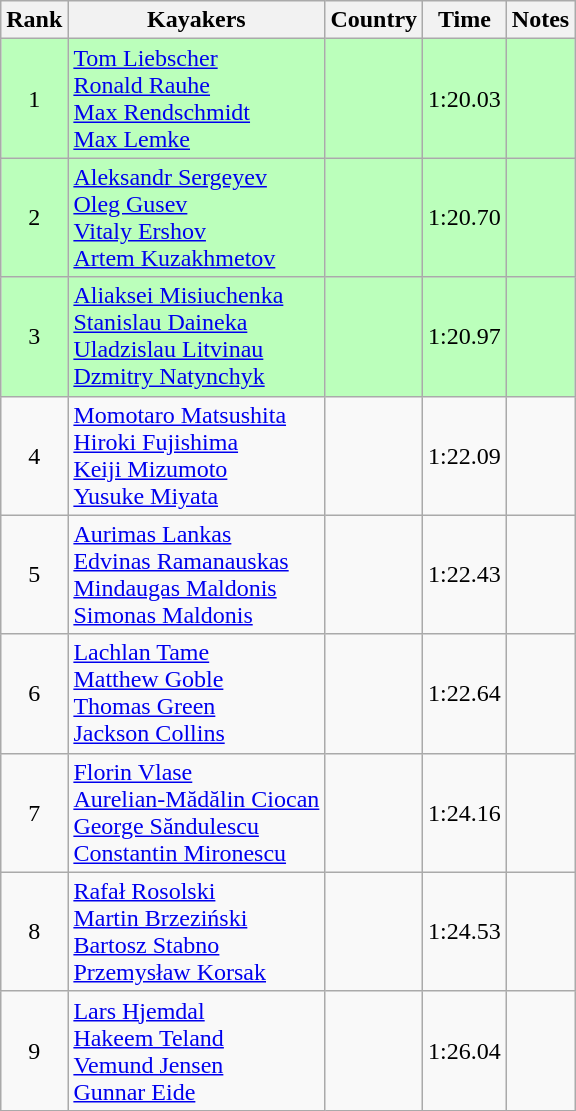<table class="wikitable" style="text-align:center">
<tr>
<th>Rank</th>
<th>Kayakers</th>
<th>Country</th>
<th>Time</th>
<th>Notes</th>
</tr>
<tr bgcolor=bbffbb>
<td>1</td>
<td align="left"><a href='#'>Tom Liebscher</a><br><a href='#'>Ronald Rauhe</a><br><a href='#'>Max Rendschmidt</a><br><a href='#'>Max Lemke</a></td>
<td align="left"></td>
<td>1:20.03</td>
<td></td>
</tr>
<tr bgcolor=bbffbb>
<td>2</td>
<td align="left"><a href='#'>Aleksandr Sergeyev</a><br><a href='#'>Oleg Gusev</a><br><a href='#'>Vitaly Ershov</a><br><a href='#'>Artem Kuzakhmetov</a></td>
<td align="left"></td>
<td>1:20.70</td>
<td></td>
</tr>
<tr bgcolor=bbffbb>
<td>3</td>
<td align="left"><a href='#'>Aliaksei Misiuchenka</a><br><a href='#'>Stanislau Daineka</a><br><a href='#'>Uladzislau Litvinau</a><br><a href='#'>Dzmitry Natynchyk</a></td>
<td align="left"></td>
<td>1:20.97</td>
<td></td>
</tr>
<tr>
<td>4</td>
<td align="left"><a href='#'>Momotaro Matsushita</a><br><a href='#'>Hiroki Fujishima</a><br><a href='#'>Keiji Mizumoto</a><br><a href='#'>Yusuke Miyata</a></td>
<td align="left"></td>
<td>1:22.09</td>
<td></td>
</tr>
<tr>
<td>5</td>
<td align="left"><a href='#'>Aurimas Lankas</a><br><a href='#'>Edvinas Ramanauskas</a><br><a href='#'>Mindaugas Maldonis</a><br><a href='#'>Simonas Maldonis</a></td>
<td align="left"></td>
<td>1:22.43</td>
<td></td>
</tr>
<tr>
<td>6</td>
<td align="left"><a href='#'>Lachlan Tame</a><br><a href='#'>Matthew Goble</a><br><a href='#'>Thomas Green</a><br><a href='#'>Jackson Collins</a></td>
<td align="left"></td>
<td>1:22.64</td>
<td></td>
</tr>
<tr>
<td>7</td>
<td align="left"><a href='#'>Florin Vlase</a><br><a href='#'>Aurelian-Mădălin Ciocan</a><br><a href='#'>George Săndulescu</a><br><a href='#'>Constantin Mironescu</a></td>
<td align="left"></td>
<td>1:24.16</td>
<td></td>
</tr>
<tr>
<td>8</td>
<td align="left"><a href='#'>Rafał Rosolski</a><br><a href='#'>Martin Brzeziński</a><br><a href='#'>Bartosz Stabno</a><br><a href='#'>Przemysław Korsak</a></td>
<td align="left"></td>
<td>1:24.53</td>
<td></td>
</tr>
<tr>
<td>9</td>
<td align="left"><a href='#'>Lars Hjemdal</a><br><a href='#'>Hakeem Teland</a><br><a href='#'>Vemund Jensen</a><br><a href='#'>Gunnar Eide</a></td>
<td align="left"></td>
<td>1:26.04</td>
<td></td>
</tr>
</table>
